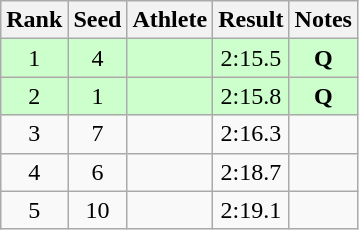<table class="wikitable sortable" style="text-align:center">
<tr>
<th>Rank</th>
<th>Seed</th>
<th>Athlete</th>
<th>Result</th>
<th>Notes</th>
</tr>
<tr bgcolor="ccffcc">
<td>1</td>
<td>4</td>
<td align="left"></td>
<td>2:15.5</td>
<td><strong>Q</strong></td>
</tr>
<tr bgcolor="ccffcc">
<td>2</td>
<td>1</td>
<td align="left"></td>
<td>2:15.8</td>
<td><strong>Q</strong></td>
</tr>
<tr>
<td>3</td>
<td>7</td>
<td align="left"></td>
<td>2:16.3</td>
<td></td>
</tr>
<tr>
<td>4</td>
<td>6</td>
<td align="left"></td>
<td>2:18.7</td>
<td></td>
</tr>
<tr>
<td>5</td>
<td>10</td>
<td align="left"></td>
<td>2:19.1</td>
<td></td>
</tr>
</table>
